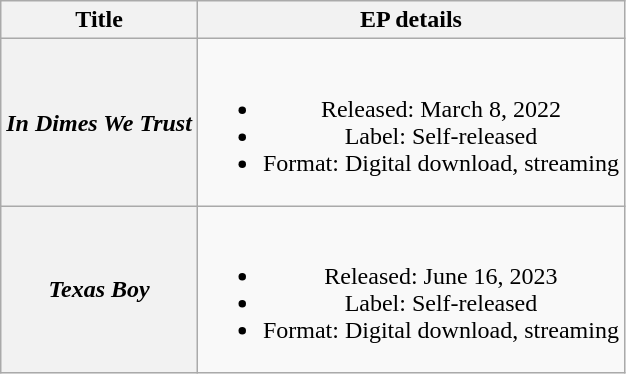<table class="wikitable plainrowheaders" style="text-align:center;">
<tr>
<th scope="col">Title</th>
<th scope="col">EP details</th>
</tr>
<tr>
<th scope="row"><em>In Dimes We Trust</em></th>
<td><br><ul><li>Released: March 8, 2022</li><li>Label: Self-released</li><li>Format: Digital download, streaming</li></ul></td>
</tr>
<tr>
<th scope="row"><em>Texas Boy</em></th>
<td><br><ul><li>Released: June 16, 2023</li><li>Label: Self-released</li><li>Format: Digital download, streaming</li></ul></td>
</tr>
</table>
